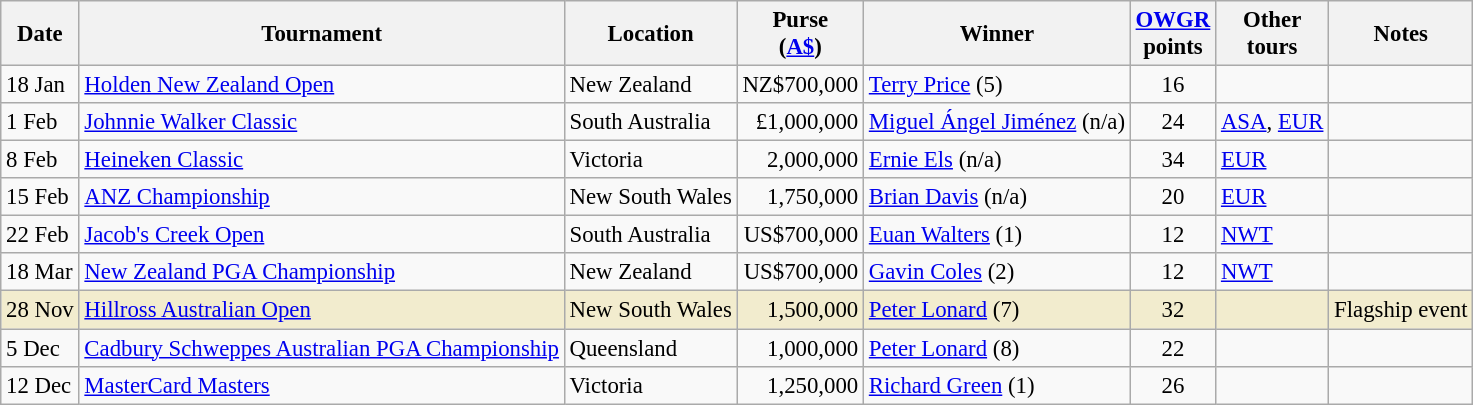<table class="wikitable" style="font-size:95%">
<tr>
<th>Date</th>
<th>Tournament</th>
<th>Location</th>
<th>Purse<br>(<a href='#'>A$</a>)</th>
<th>Winner</th>
<th><a href='#'>OWGR</a><br>points</th>
<th>Other<br>tours</th>
<th>Notes</th>
</tr>
<tr>
<td>18 Jan</td>
<td><a href='#'>Holden New Zealand Open</a></td>
<td>New Zealand</td>
<td align=right>NZ$700,000</td>
<td> <a href='#'>Terry Price</a> (5)</td>
<td align=center>16</td>
<td></td>
<td></td>
</tr>
<tr>
<td>1 Feb</td>
<td><a href='#'>Johnnie Walker Classic</a></td>
<td>South Australia</td>
<td align=right>£1,000,000</td>
<td> <a href='#'>Miguel Ángel Jiménez</a> (n/a)</td>
<td align=center>24</td>
<td><a href='#'>ASA</a>, <a href='#'>EUR</a></td>
<td></td>
</tr>
<tr>
<td>8 Feb</td>
<td><a href='#'>Heineken Classic</a></td>
<td>Victoria</td>
<td align=right>2,000,000</td>
<td> <a href='#'>Ernie Els</a> (n/a)</td>
<td align=center>34</td>
<td><a href='#'>EUR</a></td>
<td></td>
</tr>
<tr>
<td>15 Feb</td>
<td><a href='#'>ANZ Championship</a></td>
<td>New South Wales</td>
<td align=right>1,750,000</td>
<td> <a href='#'>Brian Davis</a> (n/a)</td>
<td align=center>20</td>
<td><a href='#'>EUR</a></td>
<td></td>
</tr>
<tr>
<td>22 Feb</td>
<td><a href='#'>Jacob's Creek Open</a></td>
<td>South Australia</td>
<td align=right>US$700,000</td>
<td> <a href='#'>Euan Walters</a> (1)</td>
<td align=center>12</td>
<td><a href='#'>NWT</a></td>
<td></td>
</tr>
<tr>
<td>18 Mar</td>
<td><a href='#'>New Zealand PGA Championship</a></td>
<td>New Zealand</td>
<td align=right>US$700,000</td>
<td> <a href='#'>Gavin Coles</a> (2)</td>
<td align=center>12</td>
<td><a href='#'>NWT</a></td>
<td></td>
</tr>
<tr style="background:#f2ecce;">
<td>28 Nov</td>
<td><a href='#'>Hillross Australian Open</a></td>
<td>New South Wales</td>
<td align=right>1,500,000</td>
<td> <a href='#'>Peter Lonard</a> (7)</td>
<td align=center>32</td>
<td></td>
<td>Flagship event</td>
</tr>
<tr>
<td>5 Dec</td>
<td><a href='#'>Cadbury Schweppes Australian PGA Championship</a></td>
<td>Queensland</td>
<td align=right>1,000,000</td>
<td> <a href='#'>Peter Lonard</a> (8)</td>
<td align=center>22</td>
<td></td>
<td></td>
</tr>
<tr>
<td>12 Dec</td>
<td><a href='#'>MasterCard Masters</a></td>
<td>Victoria</td>
<td align=right>1,250,000</td>
<td> <a href='#'>Richard Green</a> (1)</td>
<td align=center>26</td>
<td></td>
<td></td>
</tr>
</table>
